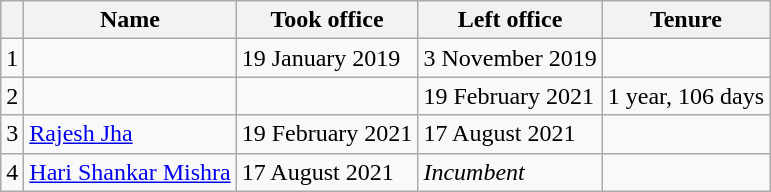<table class="wikitable sortable">
<tr>
<th></th>
<th>Name</th>
<th>Took office</th>
<th>Left office</th>
<th>Tenure</th>
</tr>
<tr>
<td>1</td>
<td></td>
<td>19 January 2019</td>
<td>3 November 2019</td>
<td></td>
</tr>
<tr>
<td>2</td>
<td></td>
<td></td>
<td>19 February 2021</td>
<td>1 year, 106 days</td>
</tr>
<tr>
<td>3</td>
<td><a href='#'>Rajesh Jha</a></td>
<td>19 February 2021</td>
<td>17 August 2021</td>
<td></td>
</tr>
<tr>
<td>4</td>
<td><a href='#'>Hari Shankar Mishra</a></td>
<td>17 August 2021</td>
<td><em>Incumbent</em></td>
<td></td>
</tr>
</table>
